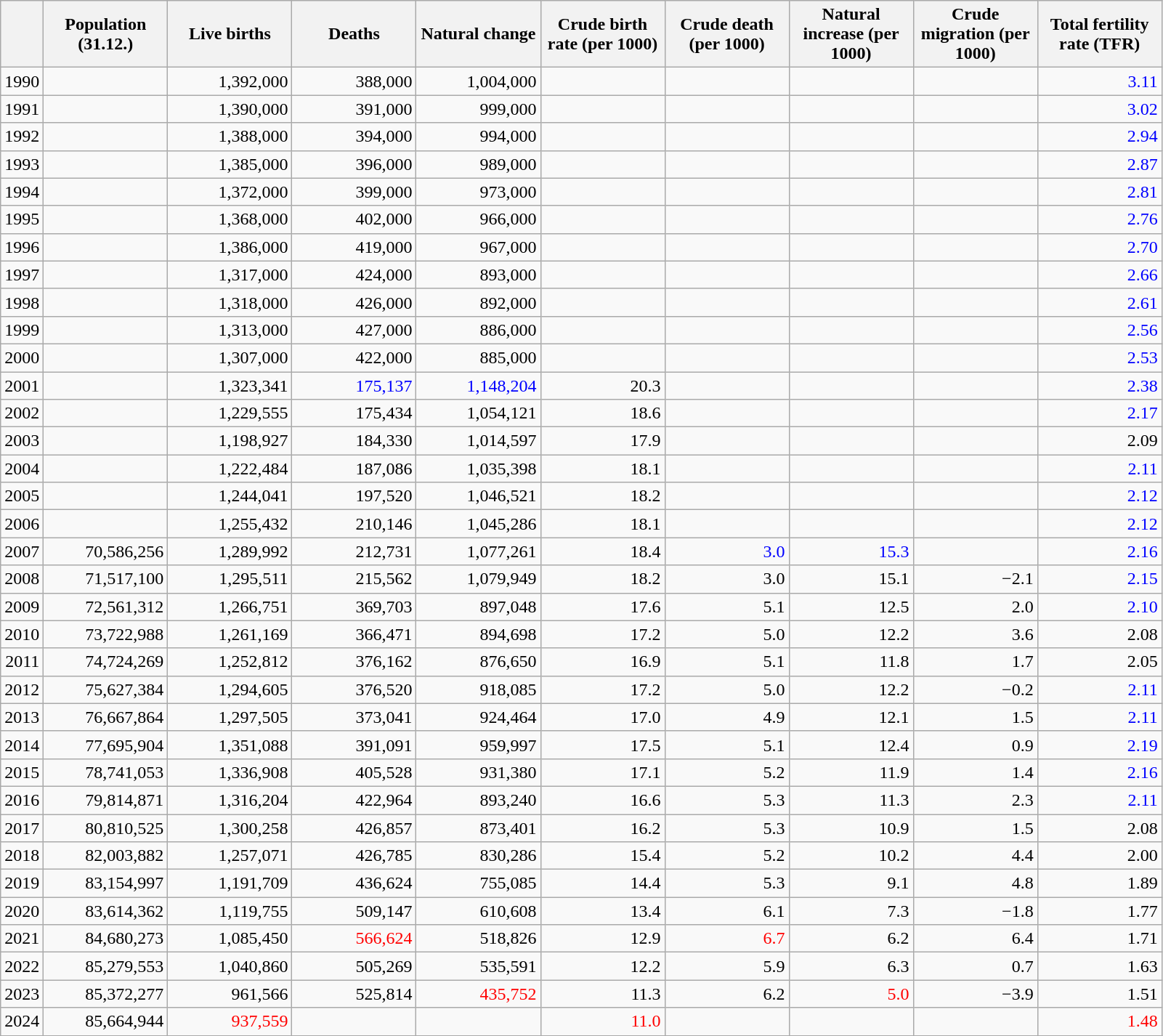<table class="wikitable sortable" style="text-align:right">
<tr>
<th></th>
<th style="width:80pt;">Population (31.12.)</th>
<th style="width:80pt;">Live births</th>
<th style="width:80pt;">Deaths</th>
<th style="width:80pt;">Natural change</th>
<th style="width:80pt;">Crude birth rate (per 1000)</th>
<th style="width:80pt;">Crude death (per 1000)</th>
<th style="width:80pt;">Natural increase (per 1000)</th>
<th style="width:80pt;">Crude migration (per 1000)</th>
<th style="width:80pt;">Total fertility rate (TFR)</th>
</tr>
<tr>
<td>1990</td>
<td style="text-align:right;"></td>
<td style="text-align:right;">1,392,000</td>
<td style="text-align:right;">388,000</td>
<td style="text-align:right;">1,004,000</td>
<td style="text-align:right;"></td>
<td style="text-align:right;"></td>
<td style="text-align:right;"></td>
<td></td>
<td style="text-align:right; color:blue;">3.11</td>
</tr>
<tr>
<td>1991</td>
<td style="text-align:right;"></td>
<td style="text-align:right;">1,390,000</td>
<td style="text-align:right;">391,000</td>
<td style="text-align:right;">999,000</td>
<td style="text-align:right;"></td>
<td style="text-align:right;"></td>
<td style="text-align:right;"></td>
<td></td>
<td style="text-align:right; color:blue;">3.02</td>
</tr>
<tr>
<td>1992</td>
<td style="text-align:right;"></td>
<td style="text-align:right;">1,388,000</td>
<td style="text-align:right;">394,000</td>
<td style="text-align:right;">994,000</td>
<td style="text-align:right;"></td>
<td style="text-align:right;"></td>
<td style="text-align:right;"></td>
<td></td>
<td style="text-align:right; color:blue;">2.94</td>
</tr>
<tr>
<td>1993</td>
<td style="text-align:right;"></td>
<td style="text-align:right;">1,385,000</td>
<td style="text-align:right;">396,000</td>
<td style="text-align:right;">989,000</td>
<td style="text-align:right;"></td>
<td style="text-align:right;"></td>
<td style="text-align:right;"></td>
<td></td>
<td style="text-align:right; color:blue;">2.87</td>
</tr>
<tr>
<td>1994</td>
<td style="text-align:right;"></td>
<td style="text-align:right;">1,372,000</td>
<td style="text-align:right;">399,000</td>
<td style="text-align:right;">973,000</td>
<td style="text-align:right;"></td>
<td style="text-align:right;"></td>
<td style="text-align:right;"></td>
<td></td>
<td style="text-align:right; color:blue;">2.81</td>
</tr>
<tr>
<td>1995</td>
<td style="text-align:right;"></td>
<td style="text-align:right;">1,368,000</td>
<td style="text-align:right;">402,000</td>
<td style="text-align:right;">966,000</td>
<td style="text-align:right;"></td>
<td style="text-align:right;"></td>
<td style="text-align:right;"></td>
<td></td>
<td style="text-align:right; color:blue;">2.76</td>
</tr>
<tr>
<td>1996</td>
<td style="text-align:right;"></td>
<td style="text-align:right;">1,386,000</td>
<td style="text-align:right;">419,000</td>
<td style="text-align:right;">967,000</td>
<td style="text-align:right;"></td>
<td style="text-align:right;"></td>
<td style="text-align:right;"></td>
<td></td>
<td style="text-align:right; color:blue;">2.70</td>
</tr>
<tr>
<td>1997</td>
<td style="text-align:right;"></td>
<td style="text-align:right;">1,317,000</td>
<td style="text-align:right;">424,000</td>
<td style="text-align:right;">893,000</td>
<td style="text-align:right;"></td>
<td style="text-align:right;"></td>
<td style="text-align:right;"></td>
<td></td>
<td style="text-align:right; color:blue;">2.66</td>
</tr>
<tr>
<td>1998</td>
<td style="text-align:right;"></td>
<td style="text-align:right;">1,318,000</td>
<td style="text-align:right;">426,000</td>
<td style="text-align:right;">892,000</td>
<td style="text-align:right;"></td>
<td style="text-align:right;"></td>
<td style="text-align:right;"></td>
<td></td>
<td style="text-align:right; color:blue;">2.61</td>
</tr>
<tr>
<td>1999</td>
<td style="text-align:right;"></td>
<td style="text-align:right;">1,313,000</td>
<td style="text-align:right;">427,000</td>
<td style="text-align:right;">886,000</td>
<td style="text-align:right;"></td>
<td style="text-align:right;"></td>
<td style="text-align:right;"></td>
<td></td>
<td style="text-align:right; color:blue;">2.56</td>
</tr>
<tr>
<td>2000</td>
<td style="text-align:right;"></td>
<td style="text-align:right;">1,307,000</td>
<td style="text-align:right;">422,000</td>
<td style="text-align:right;">885,000</td>
<td style="text-align:right;"></td>
<td style="text-align:right;"></td>
<td style="text-align:right;"></td>
<td></td>
<td style="text-align:right; color:blue;">2.53</td>
</tr>
<tr>
<td>2001</td>
<td style="text-align:right;"></td>
<td style="text-align:right;">1,323,341</td>
<td style="color:blue">175,137</td>
<td style="color:blue">1,148,204</td>
<td style="text-align:right;">20.3</td>
<td style="text-align:right;"></td>
<td style="text-align:right;"></td>
<td></td>
<td style="text-align:right; color:blue;">2.38</td>
</tr>
<tr>
<td>2002</td>
<td style="text-align:right;"></td>
<td style="text-align:right;">1,229,555</td>
<td style="text-align:right;">175,434</td>
<td style="text-align:right;">1,054,121</td>
<td style="text-align:right;">18.6</td>
<td style="text-align:right;"></td>
<td style="text-align:right;"></td>
<td></td>
<td style="text-align:right; color:blue;">2.17</td>
</tr>
<tr>
<td>2003</td>
<td style="text-align:right;"></td>
<td style="text-align:right;">1,198,927</td>
<td style="text-align:right;">184,330</td>
<td style="text-align:right;">1,014,597</td>
<td style="text-align:right;">17.9</td>
<td style="text-align:right;"></td>
<td style="text-align:right;"></td>
<td></td>
<td style="text-align:right;">2.09</td>
</tr>
<tr>
<td>2004</td>
<td style="text-align:right;"></td>
<td style="text-align:right;">1,222,484</td>
<td style="text-align:right;">187,086</td>
<td style="text-align:right;">1,035,398</td>
<td style="text-align:right;">18.1</td>
<td style="text-align:right;"></td>
<td style="text-align:right;"></td>
<td></td>
<td style="text-align:right; color:blue;">2.11</td>
</tr>
<tr>
<td>2005</td>
<td style="text-align:right;"></td>
<td style="text-align:right;">1,244,041</td>
<td style="text-align:right;">197,520</td>
<td style="text-align:right;">1,046,521</td>
<td style="text-align:right;">18.2</td>
<td style="text-align:right;"></td>
<td style="text-align:right;"></td>
<td></td>
<td style="text-align:right; color:blue;">2.12</td>
</tr>
<tr>
<td>2006</td>
<td style="text-align:right;"></td>
<td style="text-align:right;">1,255,432</td>
<td style="text-align:right;">210,146</td>
<td style="text-align:right;">1,045,286</td>
<td style="text-align:right;">18.1</td>
<td style="text-align:right;"></td>
<td style="text-align:right;"></td>
<td></td>
<td style="text-align:right; color:blue;">2.12</td>
</tr>
<tr>
<td>2007</td>
<td style="text-align:right;">70,586,256</td>
<td style="text-align:right;">1,289,992</td>
<td style="text-align:right;">212,731</td>
<td style="text-align:right;">1,077,261</td>
<td style="text-align:right;">18.4</td>
<td style="color:blue">3.0</td>
<td style="color:blue">15.3</td>
<td></td>
<td style="text-align:right; color:blue;">2.16</td>
</tr>
<tr>
<td>2008</td>
<td style="text-align:right;">71,517,100</td>
<td style="text-align:right;">1,295,511</td>
<td style="text-align:right;">215,562</td>
<td style="text-align:right;">1,079,949</td>
<td style="text-align:right;">18.2</td>
<td style="text-align:right;">3.0</td>
<td style="text-align:right;">15.1</td>
<td>−2.1</td>
<td style="text-align:right; color:blue;">2.15</td>
</tr>
<tr>
<td>2009</td>
<td style="text-align:right;">72,561,312</td>
<td style="text-align:right;">1,266,751</td>
<td style="text-align:right;">369,703</td>
<td style="text-align:right;">897,048</td>
<td style="text-align:right;">17.6</td>
<td style="text-align:right;">5.1</td>
<td style="text-align:right;">12.5</td>
<td>2.0</td>
<td style="text-align:right; color:blue;">2.10</td>
</tr>
<tr>
<td>2010</td>
<td style="text-align:right;">73,722,988</td>
<td style="text-align:right;">1,261,169</td>
<td style="text-align:right;">366,471</td>
<td style="text-align:right;">894,698</td>
<td style="text-align:right;">17.2</td>
<td style="text-align:right;">5.0</td>
<td style="text-align:right;">12.2</td>
<td>3.6</td>
<td style="text-align:right;">2.08</td>
</tr>
<tr>
<td>2011</td>
<td style="text-align:right;">74,724,269</td>
<td style="text-align:right;">1,252,812</td>
<td style="text-align:right;">376,162</td>
<td style="text-align:right;">876,650</td>
<td style="text-align:right;">16.9</td>
<td style="text-align:right;">5.1</td>
<td style="text-align:right;">11.8</td>
<td>1.7</td>
<td style="text-align:right;">2.05</td>
</tr>
<tr>
<td>2012</td>
<td style="text-align:right;">75,627,384</td>
<td style="text-align:right;">1,294,605</td>
<td style="text-align:right;">376,520</td>
<td style="text-align:right;">918,085</td>
<td style="text-align:right;">17.2</td>
<td style="text-align:right;">5.0</td>
<td style="text-align:right;">12.2</td>
<td>−0.2</td>
<td style="text-align:right; color:blue;">2.11</td>
</tr>
<tr>
<td>2013</td>
<td style="text-align:right;">76,667,864</td>
<td style="text-align:right;">1,297,505</td>
<td style="text-align:right;">373,041</td>
<td style="text-align:right;">924,464</td>
<td style="text-align:right;">17.0</td>
<td style="text-align:right;">4.9</td>
<td style="text-align:right;">12.1</td>
<td>1.5</td>
<td style="text-align:right; color:blue;">2.11</td>
</tr>
<tr>
<td>2014</td>
<td style="text-align:right;">77,695,904</td>
<td style="text-align:right;">1,351,088</td>
<td style="text-align:right;">391,091</td>
<td style="text-align:right;">959,997</td>
<td style="text-align:right;">17.5</td>
<td style="text-align:right;">5.1</td>
<td style="text-align:right;">12.4</td>
<td>0.9</td>
<td style="text-align:right; color:blue;">2.19</td>
</tr>
<tr>
<td>2015</td>
<td style="text-align:right;">78,741,053</td>
<td style="text-align:right;">1,336,908</td>
<td style="text-align:right;">405,528</td>
<td style="text-align:right;">931,380</td>
<td style="text-align:right;">17.1</td>
<td style="text-align:right;">5.2</td>
<td style="text-align:right;">11.9</td>
<td>1.4</td>
<td style="text-align:right; color:blue;">2.16</td>
</tr>
<tr>
<td>2016</td>
<td style="text-align:right;">79,814,871</td>
<td style="text-align:right;">1,316,204</td>
<td style="text-align:right;">422,964</td>
<td style="text-align:right;">893,240</td>
<td style="text-align:right;">16.6</td>
<td style="text-align:right;">5.3</td>
<td style="text-align:right;">11.3</td>
<td>2.3</td>
<td style="text-align:right; color:blue;">2.11</td>
</tr>
<tr>
<td>2017</td>
<td style="text-align:right;">80,810,525</td>
<td style="text-align:right;">1,300,258</td>
<td style="text-align:right;">426,857</td>
<td style="text-align:right;">873,401</td>
<td style="text-align:right;">16.2</td>
<td style="text-align:right;">5.3</td>
<td style="text-align:right;">10.9</td>
<td>1.5</td>
<td style="text-align:right;">2.08</td>
</tr>
<tr>
<td>2018</td>
<td style="text-align:right;">82,003,882</td>
<td style="text-align:right;">1,257,071</td>
<td style="text-align:right;">426,785</td>
<td style="text-align:right;">830,286</td>
<td style="text-align:right;">15.4</td>
<td style="text-align:right;">5.2</td>
<td style="text-align:right;">10.2</td>
<td>4.4</td>
<td style="text-align:right;">2.00</td>
</tr>
<tr>
<td>2019</td>
<td style="text-align:right;">83,154,997</td>
<td style="text-align:right;">1,191,709</td>
<td style="text-align:right;">436,624</td>
<td style="text-align:right;">755,085</td>
<td style="text-align:right;">14.4</td>
<td style="text-align:right;">5.3</td>
<td style="text-align:right;">9.1</td>
<td>4.8</td>
<td style="text-align:right; color;">1.89</td>
</tr>
<tr>
<td>2020</td>
<td style="text-align:right;">83,614,362</td>
<td style="text-align:right;">1,119,755</td>
<td style="text-align:right;">509,147</td>
<td style="text-align:right;">610,608</td>
<td style="text-align:right;">13.4</td>
<td style="text-align:right;">6.1</td>
<td style="text-align:right;">7.3</td>
<td>−1.8</td>
<td style="text-align:right;">1.77</td>
</tr>
<tr>
<td>2021</td>
<td>84,680,273</td>
<td>1,085,450</td>
<td style="color:red">566,624</td>
<td>518,826</td>
<td>12.9</td>
<td style="color:red">6.7</td>
<td>6.2</td>
<td>6.4</td>
<td>1.71</td>
</tr>
<tr>
<td>2022</td>
<td>85,279,553</td>
<td>1,040,860</td>
<td>505,269</td>
<td>535,591</td>
<td>12.2</td>
<td>5.9</td>
<td>6.3</td>
<td>0.7</td>
<td>1.63</td>
</tr>
<tr>
<td>2023</td>
<td>85,372,277</td>
<td>961,566</td>
<td>525,814</td>
<td style="color:red;">435,752</td>
<td>11.3</td>
<td>6.2</td>
<td style="color:red;">5.0</td>
<td>−3.9</td>
<td>1.51</td>
</tr>
<tr>
<td>2024</td>
<td>85,664,944</td>
<td style="color:red;">937,559</td>
<td></td>
<td></td>
<td style="color:red;">11.0</td>
<td></td>
<td></td>
<td></td>
<td style="color:red;">1.48</td>
</tr>
<tr>
</tr>
</table>
